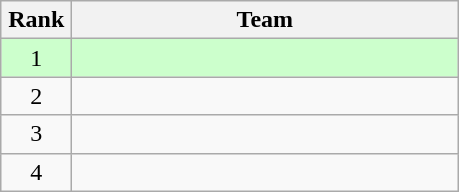<table class="wikitable" style="text-align: center;">
<tr>
<th width=40>Rank</th>
<th width=250>Team</th>
</tr>
<tr bgcolor=#ccffcc>
<td>1</td>
<td align=left></td>
</tr>
<tr>
<td>2</td>
<td align=left></td>
</tr>
<tr>
<td>3</td>
<td align=left></td>
</tr>
<tr>
<td>4</td>
<td align=left></td>
</tr>
</table>
